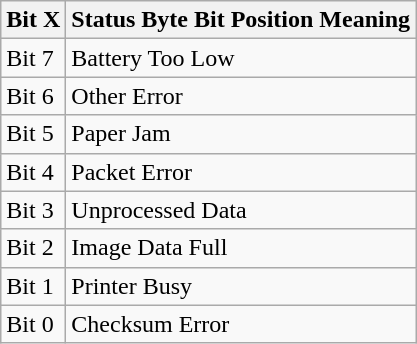<table class="wikitable">
<tr>
<th>Bit X</th>
<th>Status Byte Bit Position Meaning</th>
</tr>
<tr>
<td>Bit 7</td>
<td>Battery Too Low</td>
</tr>
<tr>
<td>Bit 6</td>
<td>Other Error</td>
</tr>
<tr>
<td>Bit 5</td>
<td>Paper Jam</td>
</tr>
<tr>
<td>Bit 4</td>
<td>Packet Error</td>
</tr>
<tr>
<td>Bit 3</td>
<td>Unprocessed Data</td>
</tr>
<tr>
<td>Bit 2</td>
<td>Image Data Full</td>
</tr>
<tr>
<td>Bit 1</td>
<td>Printer Busy</td>
</tr>
<tr>
<td>Bit 0</td>
<td>Checksum Error</td>
</tr>
</table>
